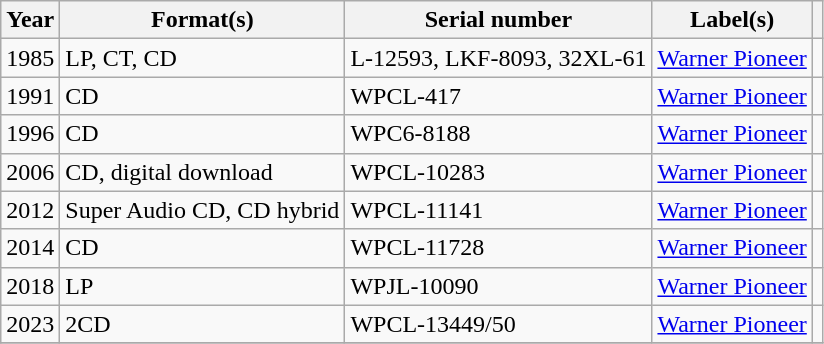<table class="wikitable sortable plainrowheaders">
<tr>
<th scope="col">Year</th>
<th scope="col">Format(s)</th>
<th scope="col">Serial number</th>
<th scope="col">Label(s)</th>
<th scope="col"></th>
</tr>
<tr>
<td>1985</td>
<td>LP, CT, CD</td>
<td>L-12593, LKF-8093, 32XL-61</td>
<td><a href='#'>Warner Pioneer</a></td>
<td></td>
</tr>
<tr>
<td>1991</td>
<td>CD</td>
<td>WPCL-417</td>
<td><a href='#'>Warner Pioneer</a></td>
<td></td>
</tr>
<tr>
<td>1996</td>
<td>CD</td>
<td>WPC6-8188</td>
<td><a href='#'>Warner Pioneer</a></td>
<td></td>
</tr>
<tr>
<td>2006</td>
<td>CD, digital download</td>
<td>WPCL-10283</td>
<td><a href='#'>Warner Pioneer</a></td>
<td></td>
</tr>
<tr>
<td>2012</td>
<td>Super Audio CD, CD hybrid</td>
<td>WPCL-11141</td>
<td><a href='#'>Warner Pioneer</a></td>
<td></td>
</tr>
<tr>
<td>2014</td>
<td>CD</td>
<td>WPCL-11728</td>
<td><a href='#'>Warner Pioneer</a></td>
<td></td>
</tr>
<tr>
<td>2018</td>
<td>LP</td>
<td>WPJL-10090</td>
<td><a href='#'>Warner Pioneer</a></td>
<td></td>
</tr>
<tr>
<td>2023</td>
<td>2CD</td>
<td>WPCL-13449/50</td>
<td><a href='#'>Warner Pioneer</a></td>
<td></td>
</tr>
<tr>
</tr>
</table>
